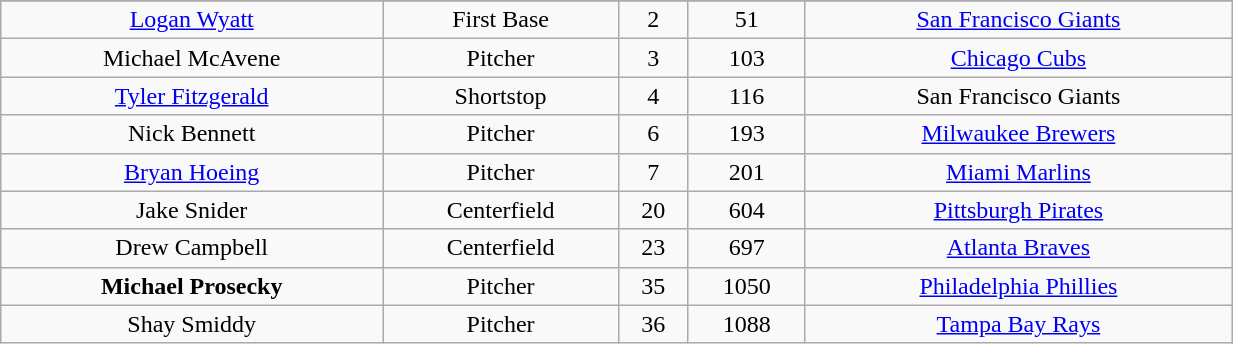<table class="wikitable" width="65%">
<tr align="center">
</tr>
<tr align="center" bgcolor="">
<td><a href='#'>Logan Wyatt</a></td>
<td>First Base</td>
<td>2</td>
<td>51</td>
<td><a href='#'>San Francisco Giants</a></td>
</tr>
<tr align="center" bgcolor="">
<td>Michael McAvene</td>
<td>Pitcher</td>
<td>3</td>
<td>103</td>
<td><a href='#'>Chicago Cubs</a></td>
</tr>
<tr align="center" bgcolor="">
<td><a href='#'>Tyler Fitzgerald</a></td>
<td>Shortstop</td>
<td>4</td>
<td>116</td>
<td>San Francisco Giants</td>
</tr>
<tr align="center" bgcolor="">
<td>Nick Bennett</td>
<td>Pitcher</td>
<td>6</td>
<td>193</td>
<td><a href='#'>Milwaukee Brewers</a></td>
</tr>
<tr align="center" bgcolor="">
<td><a href='#'>Bryan Hoeing</a></td>
<td>Pitcher</td>
<td>7</td>
<td>201</td>
<td><a href='#'>Miami Marlins</a></td>
</tr>
<tr align="center" bgcolor="">
<td>Jake Snider</td>
<td>Centerfield</td>
<td>20</td>
<td>604</td>
<td><a href='#'>Pittsburgh Pirates</a></td>
</tr>
<tr align="center" bgcolor="">
<td>Drew Campbell</td>
<td>Centerfield</td>
<td>23</td>
<td>697</td>
<td><a href='#'>Atlanta Braves</a></td>
</tr>
<tr align="center" bgcolor="">
<td><strong>Michael Prosecky</strong></td>
<td>Pitcher</td>
<td>35</td>
<td>1050</td>
<td><a href='#'>Philadelphia Phillies</a></td>
</tr>
<tr align="center" bgcolor="">
<td>Shay Smiddy</td>
<td>Pitcher</td>
<td>36</td>
<td>1088</td>
<td><a href='#'>Tampa Bay Rays</a></td>
</tr>
</table>
